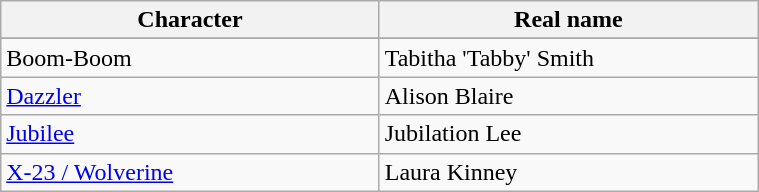<table class="wikitable" style="width:40%;">
<tr>
<th style="width:20%;">Character</th>
<th style="width:20%;">Real name</th>
</tr>
<tr>
</tr>
<tr>
<td>Boom-Boom</td>
<td>Tabitha 'Tabby' Smith</td>
</tr>
<tr>
<td><a href='#'>Dazzler</a></td>
<td>Alison Blaire</td>
</tr>
<tr>
<td><a href='#'>Jubilee</a></td>
<td>Jubilation Lee</td>
</tr>
<tr>
<td><a href='#'> X-23 / Wolverine</a></td>
<td>Laura Kinney</td>
</tr>
</table>
